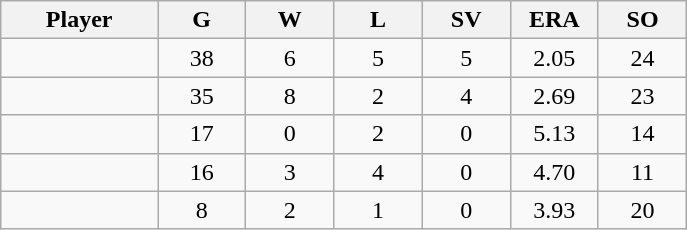<table class="wikitable sortable">
<tr>
<th bgcolor="#DDDDFF" width="16%">Player</th>
<th bgcolor="#DDDDFF" width="9%">G</th>
<th bgcolor="#DDDDFF" width="9%">W</th>
<th bgcolor="#DDDDFF" width="9%">L</th>
<th bgcolor="#DDDDFF" width="9%">SV</th>
<th bgcolor="#DDDDFF" width="9%">ERA</th>
<th bgcolor="#DDDDFF" width="9%">SO</th>
</tr>
<tr align="center">
<td></td>
<td>38</td>
<td>6</td>
<td>5</td>
<td>5</td>
<td>2.05</td>
<td>24</td>
</tr>
<tr align="center">
<td></td>
<td>35</td>
<td>8</td>
<td>2</td>
<td>4</td>
<td>2.69</td>
<td>23</td>
</tr>
<tr align="center">
<td></td>
<td>17</td>
<td>0</td>
<td>2</td>
<td>0</td>
<td>5.13</td>
<td>14</td>
</tr>
<tr align="center">
<td></td>
<td>16</td>
<td>3</td>
<td>4</td>
<td>0</td>
<td>4.70</td>
<td>11</td>
</tr>
<tr align="center">
<td></td>
<td>8</td>
<td>2</td>
<td>1</td>
<td>0</td>
<td>3.93</td>
<td>20</td>
</tr>
</table>
